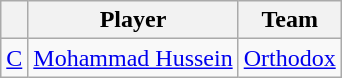<table class="wikitable">
<tr>
<th style="text-align:center;"></th>
<th style="text-align:center;">Player</th>
<th style="text-align:center;">Team</th>
</tr>
<tr>
<td style="text-align:center;"><a href='#'>C</a></td>
<td> <a href='#'>Mohammad Hussein</a></td>
<td><a href='#'>Orthodox</a></td>
</tr>
</table>
